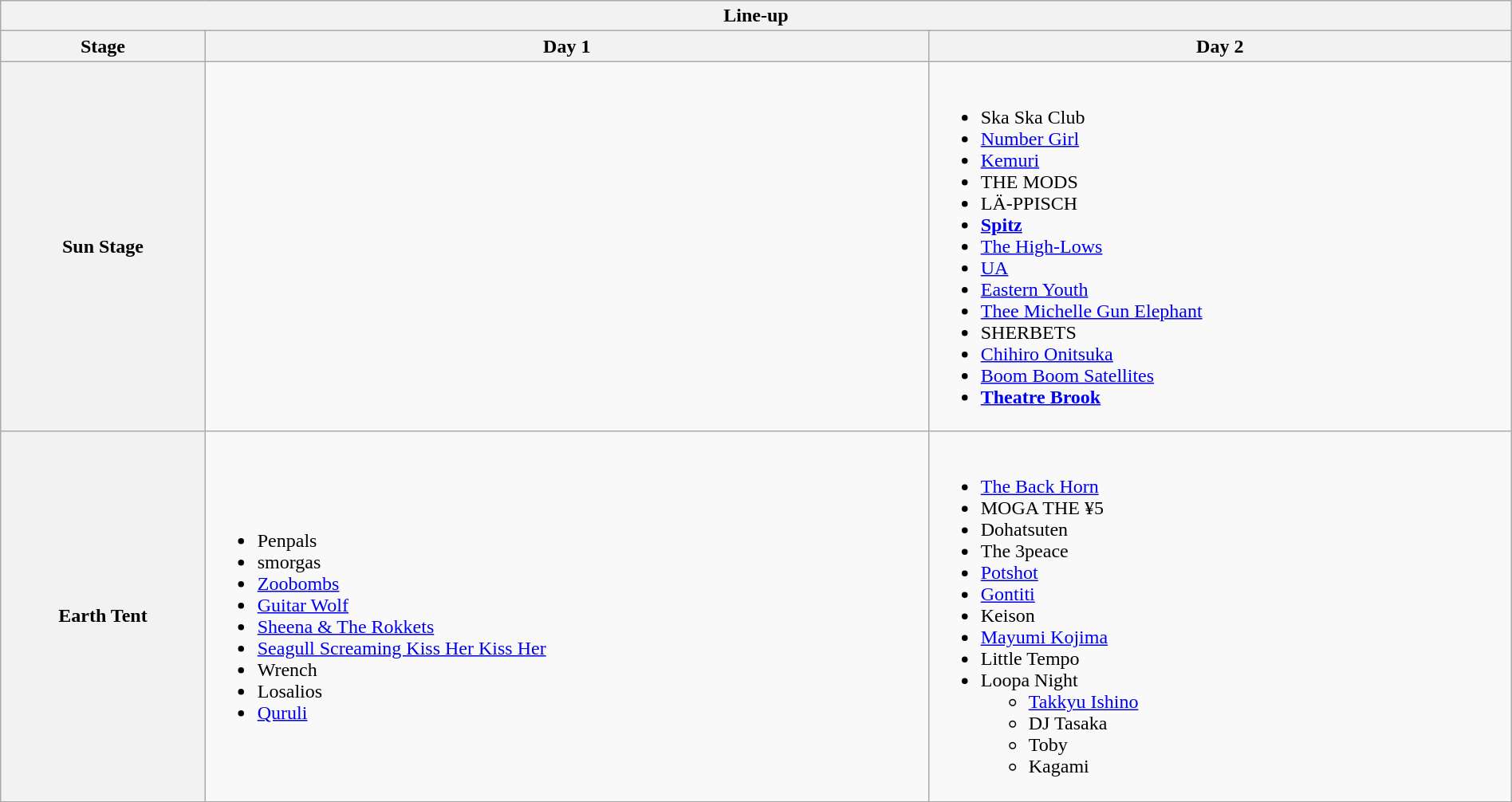<table class="wikitable collapsible collapsed" style="clear:none; margin:0 auto; padding:0 auto;width:100%">
<tr>
<th colspan="3">Line-up</th>
</tr>
<tr>
<th>Stage</th>
<th>Day 1</th>
<th>Day 2</th>
</tr>
<tr>
<th>Sun Stage</th>
<td></td>
<td><br><ul><li>Ska Ska Club</li><li><a href='#'>Number Girl</a></li><li><a href='#'>Kemuri</a></li><li>THE MODS</li><li>LÄ-PPISCH</li><li><strong><a href='#'>Spitz</a></strong></li><li><a href='#'>The High-Lows</a></li><li><a href='#'>UA</a></li><li><a href='#'>Eastern Youth</a></li><li><a href='#'>Thee Michelle Gun Elephant</a></li><li>SHERBETS</li><li><a href='#'>Chihiro Onitsuka</a></li><li><a href='#'>Boom Boom Satellites</a></li><li><strong><a href='#'>Theatre Brook</a></strong></li></ul></td>
</tr>
<tr>
<th>Earth Tent</th>
<td><br><ul><li>Penpals</li><li>smorgas</li><li><a href='#'>Zoobombs</a></li><li><a href='#'>Guitar Wolf</a></li><li><a href='#'>Sheena & The Rokkets</a></li><li><a href='#'>Seagull Screaming Kiss Her Kiss Her</a></li><li>Wrench</li><li>Losalios</li><li><a href='#'>Quruli</a></li></ul></td>
<td><br><ul><li><a href='#'>The Back Horn</a></li><li>MOGA THE ¥5</li><li>Dohatsuten</li><li>The 3peace</li><li><a href='#'>Potshot</a></li><li><a href='#'>Gontiti</a></li><li>Keison</li><li><a href='#'>Mayumi Kojima</a></li><li>Little Tempo</li><li>Loopa Night<ul><li><a href='#'>Takkyu Ishino</a></li><li>DJ Tasaka</li><li>Toby</li><li>Kagami</li></ul></li></ul></td>
</tr>
</table>
